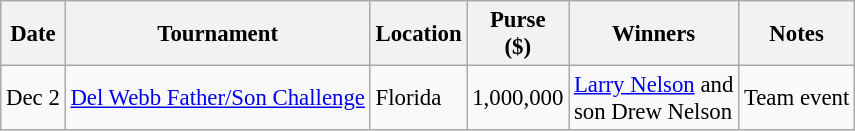<table class="wikitable" style="font-size:95%">
<tr>
<th>Date</th>
<th>Tournament</th>
<th>Location</th>
<th>Purse<br>($)</th>
<th>Winners</th>
<th>Notes</th>
</tr>
<tr>
<td>Dec 2</td>
<td><a href='#'>Del Webb Father/Son Challenge</a></td>
<td>Florida</td>
<td align=right>1,000,000</td>
<td> <a href='#'>Larry Nelson</a> and<br>son Drew Nelson</td>
<td>Team event</td>
</tr>
</table>
